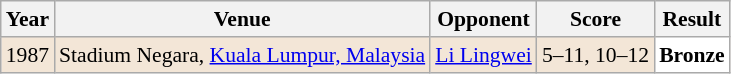<table class="sortable wikitable" style="font-size: 90%;">
<tr>
<th>Year</th>
<th>Venue</th>
<th>Opponent</th>
<th>Score</th>
<th>Result</th>
</tr>
<tr style="background:#F3E6D7">
<td align="center">1987</td>
<td align="left">Stadium Negara, <a href='#'>Kuala Lumpur, Malaysia</a></td>
<td align="left"> <a href='#'>Li Lingwei</a></td>
<td align="left">5–11, 10–12</td>
<td style="text-align:left; background:white"> <strong>Bronze</strong></td>
</tr>
</table>
